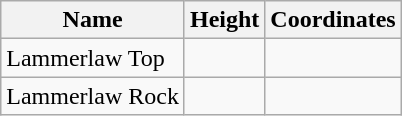<table class="wikitable">
<tr>
<th>Name</th>
<th>Height</th>
<th>Coordinates</th>
</tr>
<tr>
<td>Lammerlaw Top</td>
<td></td>
<td></td>
</tr>
<tr>
<td>Lammerlaw Rock</td>
<td></td>
<td></td>
</tr>
</table>
